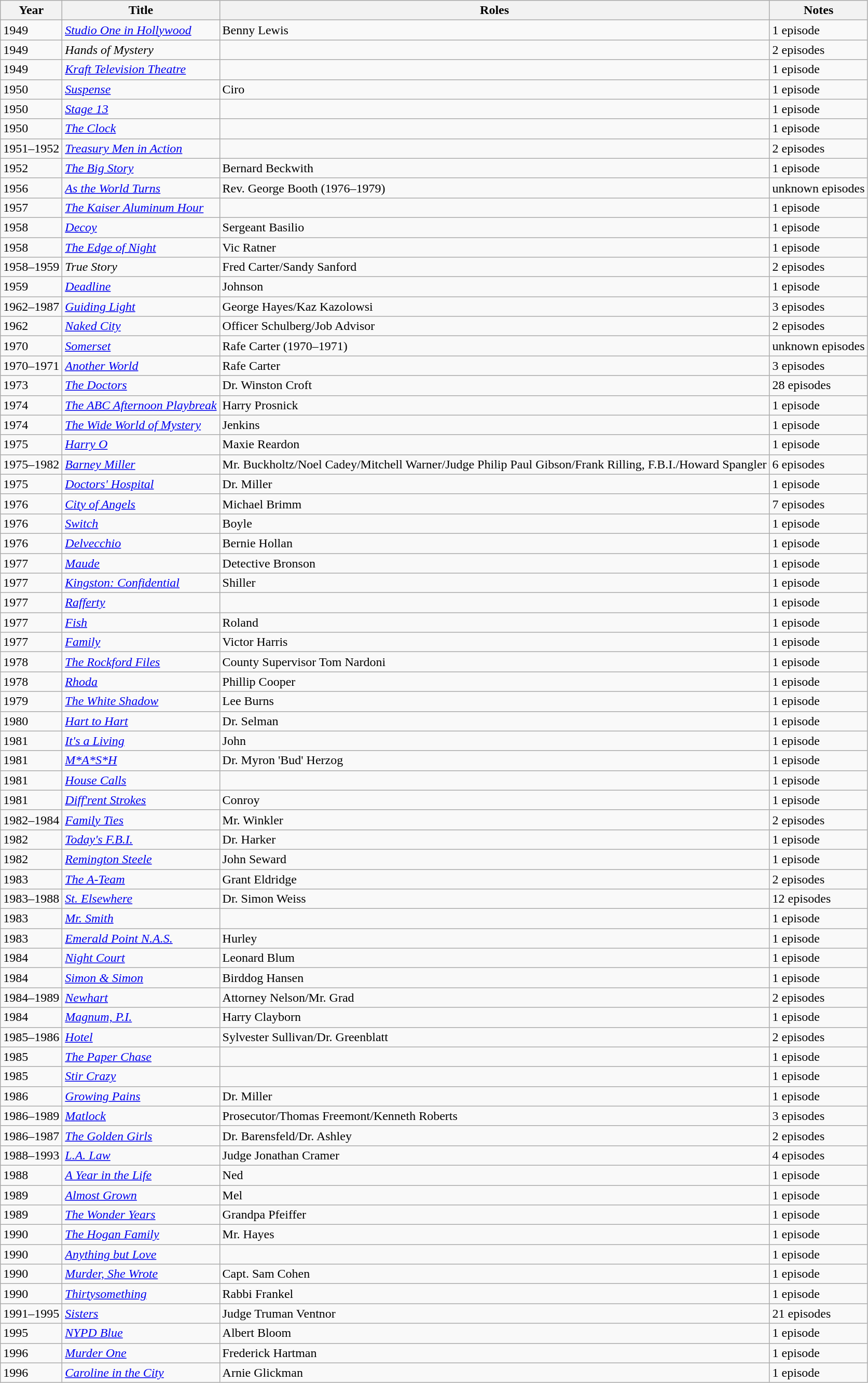<table class="wikitable">
<tr>
<th>Year</th>
<th>Title</th>
<th>Roles</th>
<th>Notes</th>
</tr>
<tr>
<td>1949</td>
<td><em><a href='#'>Studio One in Hollywood</a></em></td>
<td>Benny Lewis</td>
<td>1 episode</td>
</tr>
<tr>
<td>1949</td>
<td><em>Hands of Mystery</em></td>
<td></td>
<td>2 episodes</td>
</tr>
<tr>
<td>1949</td>
<td><em><a href='#'>Kraft Television Theatre</a></em></td>
<td></td>
<td>1 episode</td>
</tr>
<tr>
<td>1950</td>
<td><em><a href='#'>Suspense</a></em></td>
<td>Ciro</td>
<td>1 episode</td>
</tr>
<tr>
<td>1950</td>
<td><em><a href='#'>Stage 13</a></em></td>
<td></td>
<td>1 episode</td>
</tr>
<tr>
<td>1950</td>
<td><em><a href='#'>The Clock</a></em></td>
<td></td>
<td>1 episode</td>
</tr>
<tr>
<td>1951–1952</td>
<td><em><a href='#'>Treasury Men in Action</a></em></td>
<td></td>
<td>2 episodes</td>
</tr>
<tr>
<td>1952</td>
<td><em><a href='#'>The Big Story</a></em></td>
<td>Bernard Beckwith</td>
<td>1 episode</td>
</tr>
<tr>
<td>1956</td>
<td><em><a href='#'>As the World Turns</a></em></td>
<td>Rev. George Booth (1976–1979)</td>
<td>unknown episodes</td>
</tr>
<tr>
<td>1957</td>
<td><em><a href='#'>The Kaiser Aluminum Hour</a></em></td>
<td></td>
<td>1 episode</td>
</tr>
<tr>
<td>1958</td>
<td><em><a href='#'>Decoy</a></em></td>
<td>Sergeant Basilio</td>
<td>1 episode</td>
</tr>
<tr>
<td>1958</td>
<td><em><a href='#'>The Edge of Night</a></em></td>
<td>Vic Ratner</td>
<td>1 episode</td>
</tr>
<tr>
<td>1958–1959</td>
<td><em>True Story</em></td>
<td>Fred Carter/Sandy Sanford</td>
<td>2 episodes</td>
</tr>
<tr>
<td>1959</td>
<td><em><a href='#'>Deadline</a></em></td>
<td>Johnson</td>
<td>1 episode</td>
</tr>
<tr>
<td>1962–1987</td>
<td><em><a href='#'>Guiding Light</a></em></td>
<td>George Hayes/Kaz Kazolowsi</td>
<td>3 episodes</td>
</tr>
<tr>
<td>1962</td>
<td><em><a href='#'>Naked City</a></em></td>
<td>Officer Schulberg/Job Advisor</td>
<td>2 episodes</td>
</tr>
<tr>
<td>1970</td>
<td><em><a href='#'>Somerset</a></em></td>
<td>Rafe Carter (1970–1971)</td>
<td>unknown episodes</td>
</tr>
<tr>
<td>1970–1971</td>
<td><em><a href='#'>Another World</a></em></td>
<td>Rafe Carter</td>
<td>3 episodes</td>
</tr>
<tr>
<td>1973</td>
<td><em><a href='#'>The Doctors</a></em></td>
<td>Dr. Winston Croft</td>
<td>28 episodes</td>
</tr>
<tr>
<td>1974</td>
<td><em><a href='#'>The ABC Afternoon Playbreak</a></em></td>
<td>Harry Prosnick</td>
<td>1 episode</td>
</tr>
<tr>
<td>1974</td>
<td><em><a href='#'>The Wide World of Mystery</a></em></td>
<td>Jenkins</td>
<td>1 episode</td>
</tr>
<tr>
<td>1975</td>
<td><em><a href='#'>Harry O</a></em></td>
<td>Maxie Reardon</td>
<td>1 episode</td>
</tr>
<tr>
<td>1975–1982</td>
<td><em><a href='#'>Barney Miller</a></em></td>
<td>Mr. Buckholtz/Noel Cadey/Mitchell Warner/Judge Philip Paul Gibson/Frank Rilling, F.B.I./Howard Spangler</td>
<td>6 episodes</td>
</tr>
<tr>
<td>1975</td>
<td><em><a href='#'>Doctors' Hospital</a></em></td>
<td>Dr. Miller</td>
<td>1 episode</td>
</tr>
<tr>
<td>1976</td>
<td><em><a href='#'>City of Angels</a></em></td>
<td>Michael Brimm</td>
<td>7 episodes</td>
</tr>
<tr>
<td>1976</td>
<td><em><a href='#'>Switch</a></em></td>
<td>Boyle</td>
<td>1 episode</td>
</tr>
<tr>
<td>1976</td>
<td><em><a href='#'>Delvecchio</a></em></td>
<td>Bernie Hollan</td>
<td>1 episode</td>
</tr>
<tr>
<td>1977</td>
<td><em><a href='#'>Maude</a></em></td>
<td>Detective Bronson</td>
<td>1 episode</td>
</tr>
<tr>
<td>1977</td>
<td><em><a href='#'>Kingston: Confidential</a></em></td>
<td>Shiller</td>
<td>1 episode</td>
</tr>
<tr>
<td>1977</td>
<td><em><a href='#'>Rafferty</a></em></td>
<td></td>
<td>1 episode</td>
</tr>
<tr>
<td>1977</td>
<td><em><a href='#'>Fish</a></em></td>
<td>Roland</td>
<td>1 episode</td>
</tr>
<tr>
<td>1977</td>
<td><em><a href='#'>Family</a></em></td>
<td>Victor Harris</td>
<td>1 episode</td>
</tr>
<tr>
<td>1978</td>
<td><em><a href='#'>The Rockford Files</a></em></td>
<td>County Supervisor Tom Nardoni</td>
<td>1 episode</td>
</tr>
<tr>
<td>1978</td>
<td><em><a href='#'>Rhoda</a></em></td>
<td>Phillip Cooper</td>
<td>1 episode</td>
</tr>
<tr>
<td>1979</td>
<td><em><a href='#'>The White Shadow</a></em></td>
<td>Lee Burns</td>
<td>1 episode</td>
</tr>
<tr>
<td>1980</td>
<td><em><a href='#'>Hart to Hart</a></em></td>
<td>Dr. Selman</td>
<td>1 episode</td>
</tr>
<tr>
<td>1981</td>
<td><em><a href='#'>It's a Living</a></em></td>
<td>John</td>
<td>1 episode</td>
</tr>
<tr>
<td>1981</td>
<td><em><a href='#'>M*A*S*H</a></em></td>
<td>Dr. Myron 'Bud' Herzog</td>
<td>1 episode</td>
</tr>
<tr>
<td>1981</td>
<td><em><a href='#'>House Calls</a></em></td>
<td></td>
<td>1 episode</td>
</tr>
<tr>
<td>1981</td>
<td><em><a href='#'>Diff'rent Strokes</a></em></td>
<td>Conroy</td>
<td>1 episode</td>
</tr>
<tr>
<td>1982–1984</td>
<td><em><a href='#'>Family Ties</a></em></td>
<td>Mr. Winkler</td>
<td>2 episodes</td>
</tr>
<tr>
<td>1982</td>
<td><em><a href='#'>Today's F.B.I.</a></em></td>
<td>Dr. Harker</td>
<td>1 episode</td>
</tr>
<tr>
<td>1982</td>
<td><em><a href='#'>Remington Steele</a></em></td>
<td>John Seward</td>
<td>1 episode</td>
</tr>
<tr>
<td>1983</td>
<td><em><a href='#'>The A-Team</a></em></td>
<td>Grant Eldridge</td>
<td>2 episodes</td>
</tr>
<tr>
<td>1983–1988</td>
<td><em><a href='#'>St. Elsewhere</a></em></td>
<td>Dr. Simon Weiss</td>
<td>12 episodes</td>
</tr>
<tr>
<td>1983</td>
<td><em><a href='#'>Mr. Smith</a></em></td>
<td></td>
<td>1 episode</td>
</tr>
<tr>
<td>1983</td>
<td><em><a href='#'>Emerald Point N.A.S.</a></em></td>
<td>Hurley</td>
<td>1 episode</td>
</tr>
<tr>
<td>1984</td>
<td><em><a href='#'>Night Court</a></em></td>
<td>Leonard Blum</td>
<td>1 episode</td>
</tr>
<tr>
<td>1984</td>
<td><em><a href='#'>Simon & Simon</a></em></td>
<td>Birddog Hansen</td>
<td>1 episode</td>
</tr>
<tr>
<td>1984–1989</td>
<td><em><a href='#'>Newhart</a></em></td>
<td>Attorney Nelson/Mr. Grad</td>
<td>2 episodes</td>
</tr>
<tr>
<td>1984</td>
<td><em><a href='#'>Magnum, P.I.</a></em></td>
<td>Harry Clayborn</td>
<td>1 episode</td>
</tr>
<tr>
<td>1985–1986</td>
<td><em><a href='#'>Hotel</a></em></td>
<td>Sylvester Sullivan/Dr. Greenblatt</td>
<td>2 episodes</td>
</tr>
<tr>
<td>1985</td>
<td><em><a href='#'>The Paper Chase</a></em></td>
<td></td>
<td>1 episode</td>
</tr>
<tr>
<td>1985</td>
<td><em><a href='#'>Stir Crazy</a></em></td>
<td></td>
<td>1 episode</td>
</tr>
<tr>
<td>1986</td>
<td><em><a href='#'>Growing Pains</a></em></td>
<td>Dr. Miller</td>
<td>1 episode</td>
</tr>
<tr>
<td>1986–1989</td>
<td><em><a href='#'>Matlock</a></em></td>
<td>Prosecutor/Thomas Freemont/Kenneth Roberts</td>
<td>3 episodes</td>
</tr>
<tr>
<td>1986–1987</td>
<td><em><a href='#'>The Golden Girls</a></em></td>
<td>Dr. Barensfeld/Dr. Ashley</td>
<td>2 episodes</td>
</tr>
<tr>
<td>1988–1993</td>
<td><em><a href='#'>L.A. Law</a></em></td>
<td>Judge Jonathan Cramer</td>
<td>4 episodes</td>
</tr>
<tr>
<td>1988</td>
<td><em><a href='#'>A Year in the Life</a></em></td>
<td>Ned</td>
<td>1 episode</td>
</tr>
<tr>
<td>1989</td>
<td><em><a href='#'>Almost Grown</a></em></td>
<td>Mel</td>
<td>1 episode</td>
</tr>
<tr>
<td>1989</td>
<td><em><a href='#'>The Wonder Years</a></em></td>
<td>Grandpa Pfeiffer</td>
<td>1 episode</td>
</tr>
<tr>
<td>1990</td>
<td><em><a href='#'>The Hogan Family</a></em></td>
<td>Mr. Hayes</td>
<td>1 episode</td>
</tr>
<tr>
<td>1990</td>
<td><em><a href='#'>Anything but Love</a></em></td>
<td></td>
<td>1 episode</td>
</tr>
<tr>
<td>1990</td>
<td><em><a href='#'>Murder, She Wrote</a></em></td>
<td>Capt. Sam Cohen</td>
<td>1 episode</td>
</tr>
<tr>
<td>1990</td>
<td><em><a href='#'>Thirtysomething</a></em></td>
<td>Rabbi Frankel</td>
<td>1 episode</td>
</tr>
<tr>
<td>1991–1995</td>
<td><em><a href='#'>Sisters</a></em></td>
<td>Judge Truman Ventnor</td>
<td>21 episodes</td>
</tr>
<tr>
<td>1995</td>
<td><em><a href='#'>NYPD Blue</a></em></td>
<td>Albert Bloom</td>
<td>1 episode</td>
</tr>
<tr>
<td>1996</td>
<td><em><a href='#'>Murder One</a></em></td>
<td>Frederick Hartman</td>
<td>1 episode</td>
</tr>
<tr>
<td>1996</td>
<td><em><a href='#'>Caroline in the City</a></em></td>
<td>Arnie Glickman</td>
<td>1 episode</td>
</tr>
</table>
